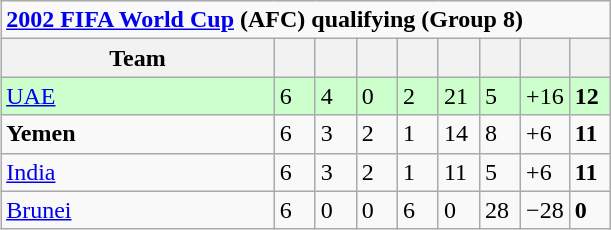<table class="wikitable" style="float:right;margin:10px;">
<tr>
<td align=left colspan="9"><strong><a href='#'>2002 FIFA World Cup</a> (AFC) qualifying (Group 8)</strong></td>
</tr>
<tr>
<th width="175">Team</th>
<th width="20"></th>
<th width="20"></th>
<th width="20"></th>
<th width="20"></th>
<th width="20"></th>
<th width="20"></th>
<th width="20"></th>
<th width="20"></th>
</tr>
<tr bgcolor=#ccffcc>
<td align=left> <a href='#'>UAE</a></td>
<td>6</td>
<td>4</td>
<td>0</td>
<td>2</td>
<td>21</td>
<td>5</td>
<td>+16</td>
<td><strong>12</strong></td>
</tr>
<tr bgcolor=>
<td align=left> <strong>Yemen</strong></td>
<td>6</td>
<td>3</td>
<td>2</td>
<td>1</td>
<td>14</td>
<td>8</td>
<td>+6</td>
<td><strong>11</strong></td>
</tr>
<tr bgcolor=>
<td align=left> <a href='#'>India</a></td>
<td>6</td>
<td>3</td>
<td>2</td>
<td>1</td>
<td>11</td>
<td>5</td>
<td>+6</td>
<td><strong>11</strong></td>
</tr>
<tr>
<td align=left> <a href='#'>Brunei</a></td>
<td>6</td>
<td>0</td>
<td>0</td>
<td>6</td>
<td>0</td>
<td>28</td>
<td>−28</td>
<td><strong>0</strong></td>
</tr>
</table>
